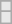<table class=wikitable>
<tr>
</tr>
<tr bgcolor= e8e8e8>
<td></td>
</tr>
<tr>
</tr>
<tr bgcolor= e8e8e8>
<td></td>
</tr>
</table>
